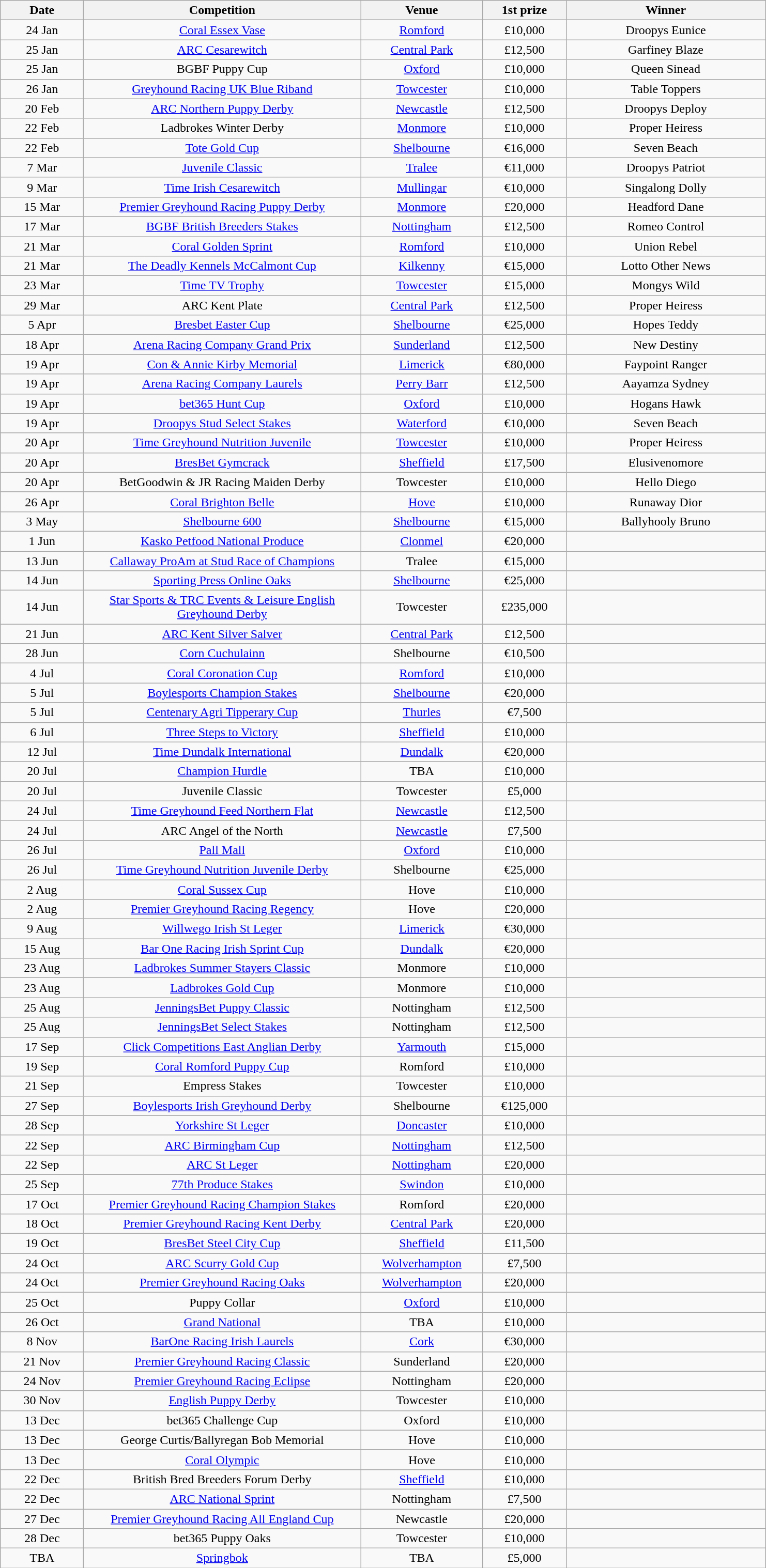<table class="wikitable sortable"" style="text-align:center">
<tr>
<th width=100 class="unsortable">Date</th>
<th width=350 class="unsortable">Competition</th>
<th width=150 class="unsortable">Venue</th>
<th width=100>1st prize</th>
<th width=250 class="unsortable">Winner</th>
</tr>
<tr>
<td>24 Jan</td>
<td><a href='#'>Coral Essex Vase</a></td>
<td><a href='#'>Romford</a></td>
<td>£10,000</td>
<td>Droopys Eunice</td>
</tr>
<tr>
<td>25 Jan</td>
<td><a href='#'>ARC Cesarewitch</a></td>
<td><a href='#'>Central Park</a></td>
<td>£12,500</td>
<td>Garfiney Blaze</td>
</tr>
<tr>
<td>25 Jan</td>
<td>BGBF Puppy Cup</td>
<td><a href='#'>Oxford</a></td>
<td>£10,000</td>
<td>Queen Sinead</td>
</tr>
<tr>
<td>26 Jan</td>
<td><a href='#'>Greyhound Racing UK Blue Riband</a></td>
<td><a href='#'>Towcester</a></td>
<td>£10,000</td>
<td>Table Toppers</td>
</tr>
<tr>
<td>20 Feb</td>
<td><a href='#'>ARC Northern Puppy Derby</a></td>
<td><a href='#'>Newcastle</a></td>
<td>£12,500</td>
<td>Droopys Deploy</td>
</tr>
<tr>
<td>22 Feb</td>
<td>Ladbrokes Winter Derby</td>
<td><a href='#'>Monmore</a></td>
<td>£10,000</td>
<td>Proper Heiress</td>
</tr>
<tr>
<td>22 Feb</td>
<td><a href='#'>Tote Gold Cup</a></td>
<td><a href='#'>Shelbourne</a></td>
<td>€16,000</td>
<td>Seven Beach</td>
</tr>
<tr>
<td>7 Mar</td>
<td><a href='#'>Juvenile Classic</a></td>
<td><a href='#'>Tralee</a></td>
<td>€11,000</td>
<td>Droopys Patriot</td>
</tr>
<tr>
<td>9 Mar</td>
<td><a href='#'>Time Irish Cesarewitch</a></td>
<td><a href='#'>Mullingar</a></td>
<td>€10,000</td>
<td>Singalong Dolly</td>
</tr>
<tr>
<td>15 Mar</td>
<td><a href='#'>Premier Greyhound Racing Puppy Derby</a></td>
<td><a href='#'>Monmore</a></td>
<td>£20,000</td>
<td>Headford Dane</td>
</tr>
<tr>
<td>17 Mar</td>
<td><a href='#'>BGBF British Breeders Stakes</a></td>
<td><a href='#'>Nottingham</a></td>
<td>£12,500</td>
<td>Romeo Control</td>
</tr>
<tr>
<td>21 Mar</td>
<td><a href='#'>Coral Golden Sprint</a></td>
<td><a href='#'>Romford</a></td>
<td>£10,000</td>
<td>Union Rebel</td>
</tr>
<tr>
<td>21 Mar</td>
<td><a href='#'>The Deadly Kennels McCalmont Cup</a></td>
<td><a href='#'>Kilkenny</a></td>
<td>€15,000</td>
<td>Lotto Other News</td>
</tr>
<tr>
<td>23 Mar</td>
<td><a href='#'>Time TV Trophy</a></td>
<td><a href='#'>Towcester</a></td>
<td>£15,000</td>
<td>Mongys Wild</td>
</tr>
<tr>
<td>29 Mar</td>
<td>ARC Kent Plate</td>
<td><a href='#'>Central Park</a></td>
<td>£12,500</td>
<td>Proper Heiress</td>
</tr>
<tr>
<td>5 Apr</td>
<td><a href='#'>Bresbet Easter Cup</a></td>
<td><a href='#'>Shelbourne</a></td>
<td>€25,000</td>
<td>Hopes Teddy</td>
</tr>
<tr>
<td>18 Apr</td>
<td><a href='#'>Arena Racing Company Grand Prix</a></td>
<td><a href='#'>Sunderland</a></td>
<td>£12,500</td>
<td>New Destiny</td>
</tr>
<tr>
<td>19 Apr</td>
<td><a href='#'>Con & Annie Kirby Memorial</a></td>
<td><a href='#'>Limerick</a></td>
<td>€80,000</td>
<td>Faypoint Ranger</td>
</tr>
<tr>
<td>19 Apr</td>
<td><a href='#'>Arena Racing Company Laurels</a></td>
<td><a href='#'>Perry Barr</a></td>
<td>£12,500</td>
<td>Aayamza Sydney</td>
</tr>
<tr>
<td>19 Apr</td>
<td><a href='#'>bet365 Hunt Cup</a></td>
<td><a href='#'>Oxford</a></td>
<td>£10,000</td>
<td>Hogans Hawk</td>
</tr>
<tr>
<td>19 Apr</td>
<td><a href='#'>Droopys Stud Select Stakes</a></td>
<td><a href='#'>Waterford</a></td>
<td>€10,000</td>
<td>Seven Beach</td>
</tr>
<tr>
<td>20 Apr</td>
<td><a href='#'>Time Greyhound Nutrition Juvenile</a></td>
<td><a href='#'>Towcester</a></td>
<td>£10,000</td>
<td>Proper Heiress</td>
</tr>
<tr>
<td>20 Apr</td>
<td><a href='#'>BresBet Gymcrack</a></td>
<td><a href='#'>Sheffield</a></td>
<td>£17,500</td>
<td>Elusivenomore</td>
</tr>
<tr>
<td>20 Apr</td>
<td>BetGoodwin & JR Racing Maiden Derby</td>
<td>Towcester</td>
<td>£10,000</td>
<td>Hello Diego</td>
</tr>
<tr>
<td>26 Apr</td>
<td><a href='#'>Coral Brighton Belle</a></td>
<td><a href='#'>Hove</a></td>
<td>£10,000</td>
<td>Runaway Dior</td>
</tr>
<tr>
<td>3 May</td>
<td><a href='#'>Shelbourne 600</a></td>
<td><a href='#'>Shelbourne</a></td>
<td>€15,000</td>
<td>Ballyhooly Bruno</td>
</tr>
<tr>
<td>1 Jun</td>
<td><a href='#'>Kasko Petfood National Produce</a></td>
<td><a href='#'>Clonmel</a></td>
<td>€20,000</td>
<td></td>
</tr>
<tr>
<td>13 Jun</td>
<td><a href='#'>Callaway ProAm at Stud Race of Champions</a></td>
<td>Tralee</td>
<td>€15,000</td>
<td></td>
</tr>
<tr>
<td>14 Jun</td>
<td><a href='#'>Sporting Press Online Oaks</a></td>
<td><a href='#'>Shelbourne</a></td>
<td>€25,000</td>
<td></td>
</tr>
<tr>
<td>14 Jun</td>
<td><a href='#'>Star Sports & TRC Events & Leisure English Greyhound Derby</a></td>
<td>Towcester</td>
<td>£235,000</td>
<td></td>
</tr>
<tr>
<td>21 Jun</td>
<td><a href='#'>ARC Kent Silver Salver</a></td>
<td><a href='#'>Central Park</a></td>
<td>£12,500</td>
<td></td>
</tr>
<tr>
<td>28 Jun</td>
<td><a href='#'>Corn Cuchulainn</a></td>
<td>Shelbourne</td>
<td>€10,500</td>
<td></td>
</tr>
<tr>
<td>4 Jul</td>
<td><a href='#'>Coral Coronation Cup</a></td>
<td><a href='#'>Romford</a></td>
<td>£10,000</td>
<td></td>
</tr>
<tr>
<td>5 Jul</td>
<td><a href='#'>Boylesports Champion Stakes</a></td>
<td><a href='#'>Shelbourne</a></td>
<td>€20,000</td>
<td></td>
</tr>
<tr>
<td>5 Jul</td>
<td><a href='#'>Centenary Agri Tipperary Cup</a></td>
<td><a href='#'>Thurles</a></td>
<td>€7,500</td>
<td></td>
</tr>
<tr>
<td>6 Jul</td>
<td><a href='#'>Three Steps to Victory</a></td>
<td><a href='#'>Sheffield</a></td>
<td>£10,000</td>
<td></td>
</tr>
<tr>
<td>12 Jul</td>
<td><a href='#'>Time Dundalk International</a></td>
<td><a href='#'>Dundalk</a></td>
<td>€20,000</td>
<td></td>
</tr>
<tr>
<td>20 Jul</td>
<td><a href='#'>Champion Hurdle</a></td>
<td>TBA</td>
<td>£10,000</td>
<td></td>
</tr>
<tr>
<td>20 Jul</td>
<td>Juvenile Classic</td>
<td>Towcester</td>
<td>£5,000</td>
<td></td>
</tr>
<tr>
<td>24 Jul</td>
<td><a href='#'>Time Greyhound Feed Northern Flat</a></td>
<td><a href='#'>Newcastle</a></td>
<td>£12,500</td>
<td></td>
</tr>
<tr>
<td>24 Jul</td>
<td>ARC Angel of the North</td>
<td><a href='#'>Newcastle</a></td>
<td>£7,500</td>
<td></td>
</tr>
<tr>
<td>26 Jul</td>
<td><a href='#'>Pall Mall</a></td>
<td><a href='#'>Oxford</a></td>
<td>£10,000</td>
<td></td>
</tr>
<tr>
<td>26 Jul</td>
<td><a href='#'>Time Greyhound Nutrition Juvenile Derby</a></td>
<td>Shelbourne</td>
<td>€25,000</td>
<td></td>
</tr>
<tr>
<td>2 Aug</td>
<td><a href='#'>Coral Sussex Cup</a></td>
<td>Hove</td>
<td>£10,000</td>
<td></td>
</tr>
<tr>
<td>2 Aug</td>
<td><a href='#'>Premier Greyhound Racing Regency</a></td>
<td>Hove</td>
<td>£20,000</td>
<td></td>
</tr>
<tr>
<td>9 Aug</td>
<td><a href='#'>Willwego Irish St Leger</a></td>
<td><a href='#'>Limerick</a></td>
<td>€30,000</td>
<td></td>
</tr>
<tr>
<td>15 Aug</td>
<td><a href='#'>Bar One Racing Irish Sprint Cup</a></td>
<td><a href='#'>Dundalk</a></td>
<td>€20,000</td>
<td></td>
</tr>
<tr>
<td>23 Aug</td>
<td><a href='#'>Ladbrokes Summer Stayers Classic</a></td>
<td>Monmore</td>
<td>£10,000</td>
<td></td>
</tr>
<tr>
<td>23 Aug</td>
<td><a href='#'>Ladbrokes Gold Cup</a></td>
<td>Monmore</td>
<td>£10,000</td>
<td></td>
</tr>
<tr>
<td>25 Aug</td>
<td><a href='#'>JenningsBet Puppy Classic</a></td>
<td>Nottingham</td>
<td>£12,500</td>
<td></td>
</tr>
<tr>
<td>25 Aug</td>
<td><a href='#'>JenningsBet Select Stakes</a></td>
<td>Nottingham</td>
<td>£12,500</td>
<td></td>
</tr>
<tr>
<td>17 Sep</td>
<td><a href='#'>Click Competitions East Anglian Derby</a></td>
<td><a href='#'>Yarmouth</a></td>
<td>£15,000</td>
<td></td>
</tr>
<tr>
<td>19 Sep</td>
<td><a href='#'>Coral Romford Puppy Cup</a></td>
<td>Romford</td>
<td>£10,000</td>
<td></td>
</tr>
<tr>
<td>21 Sep</td>
<td>Empress Stakes</td>
<td>Towcester</td>
<td>£10,000</td>
<td></td>
</tr>
<tr>
<td>27 Sep</td>
<td><a href='#'>Boylesports Irish Greyhound Derby</a></td>
<td>Shelbourne</td>
<td>€125,000</td>
<td></td>
</tr>
<tr>
<td>28 Sep</td>
<td><a href='#'>Yorkshire St Leger</a></td>
<td><a href='#'>Doncaster</a></td>
<td>£10,000</td>
<td></td>
</tr>
<tr>
<td>22 Sep</td>
<td><a href='#'>ARC Birmingham Cup</a></td>
<td><a href='#'>Nottingham</a></td>
<td>£12,500</td>
<td></td>
</tr>
<tr>
<td>22 Sep</td>
<td><a href='#'>ARC St Leger</a></td>
<td><a href='#'>Nottingham</a></td>
<td>£20,000</td>
<td></td>
</tr>
<tr>
<td>25 Sep</td>
<td><a href='#'>77th Produce Stakes</a></td>
<td><a href='#'>Swindon</a></td>
<td>£10,000</td>
<td></td>
</tr>
<tr>
<td>17 Oct</td>
<td><a href='#'>Premier Greyhound Racing Champion Stakes</a></td>
<td>Romford</td>
<td>£20,000</td>
<td></td>
</tr>
<tr>
<td>18 Oct</td>
<td><a href='#'>Premier Greyhound Racing Kent Derby</a></td>
<td><a href='#'>Central Park</a></td>
<td>£20,000</td>
<td></td>
</tr>
<tr>
<td>19 Oct</td>
<td><a href='#'>BresBet Steel City Cup</a></td>
<td><a href='#'>Sheffield</a></td>
<td>£11,500</td>
<td></td>
</tr>
<tr>
<td>24 Oct</td>
<td><a href='#'>ARC Scurry Gold Cup</a></td>
<td><a href='#'>Wolverhampton</a></td>
<td>£7,500</td>
<td></td>
</tr>
<tr>
<td>24 Oct</td>
<td><a href='#'>Premier Greyhound Racing Oaks</a></td>
<td><a href='#'>Wolverhampton</a></td>
<td>£20,000</td>
<td></td>
</tr>
<tr>
<td>25 Oct</td>
<td>Puppy Collar</td>
<td><a href='#'>Oxford</a></td>
<td>£10,000</td>
<td></td>
</tr>
<tr>
<td>26 Oct</td>
<td><a href='#'>Grand National</a></td>
<td>TBA</td>
<td>£10,000</td>
<td></td>
</tr>
<tr>
<td>8 Nov</td>
<td><a href='#'>BarOne Racing Irish Laurels</a></td>
<td><a href='#'>Cork</a></td>
<td>€30,000</td>
<td></td>
</tr>
<tr>
<td>21 Nov</td>
<td><a href='#'>Premier Greyhound Racing Classic</a></td>
<td>Sunderland</td>
<td>£20,000</td>
<td></td>
</tr>
<tr>
<td>24 Nov</td>
<td><a href='#'>Premier Greyhound Racing Eclipse</a></td>
<td>Nottingham</td>
<td>£20,000</td>
<td></td>
</tr>
<tr>
<td>30 Nov</td>
<td><a href='#'>English Puppy Derby</a></td>
<td>Towcester</td>
<td>£10,000</td>
<td></td>
</tr>
<tr>
<td>13 Dec</td>
<td>bet365 Challenge Cup</td>
<td>Oxford</td>
<td>£10,000</td>
<td></td>
</tr>
<tr>
<td>13 Dec</td>
<td>George Curtis/Ballyregan Bob Memorial</td>
<td>Hove</td>
<td>£10,000</td>
<td></td>
</tr>
<tr>
<td>13 Dec</td>
<td><a href='#'>Coral Olympic</a></td>
<td>Hove</td>
<td>£10,000</td>
<td></td>
</tr>
<tr>
<td>22 Dec</td>
<td>British Bred Breeders Forum Derby</td>
<td><a href='#'>Sheffield</a></td>
<td>£10,000</td>
<td></td>
</tr>
<tr>
<td>22 Dec</td>
<td><a href='#'>ARC National Sprint</a></td>
<td>Nottingham</td>
<td>£7,500</td>
<td></td>
</tr>
<tr>
<td>27 Dec</td>
<td><a href='#'>Premier Greyhound Racing All England Cup</a></td>
<td>Newcastle</td>
<td>£20,000</td>
<td></td>
</tr>
<tr>
<td>28 Dec</td>
<td>bet365 Puppy Oaks</td>
<td>Towcester</td>
<td>£10,000</td>
<td></td>
</tr>
<tr>
<td>TBA</td>
<td><a href='#'>Springbok</a></td>
<td>TBA</td>
<td>£5,000</td>
<td></td>
</tr>
</table>
